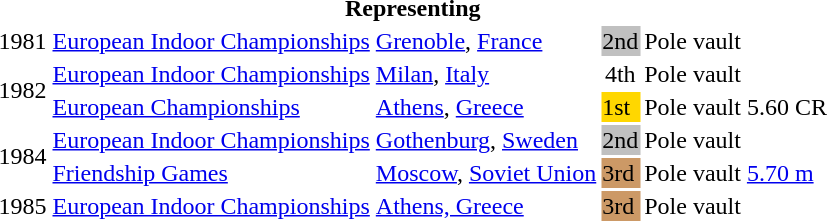<table>
<tr>
<th colspan="6">Representing </th>
</tr>
<tr>
<td>1981</td>
<td><a href='#'>European Indoor Championships</a></td>
<td><a href='#'>Grenoble</a>, <a href='#'>France</a></td>
<td bgcolor="silver">2nd</td>
<td>Pole vault</td>
<td></td>
</tr>
<tr>
<td rowspan=2>1982</td>
<td><a href='#'>European Indoor Championships</a></td>
<td><a href='#'>Milan</a>, <a href='#'>Italy</a></td>
<td align="center">4th</td>
<td>Pole vault</td>
<td></td>
</tr>
<tr>
<td><a href='#'>European Championships</a></td>
<td><a href='#'>Athens</a>, <a href='#'>Greece</a></td>
<td bgcolor="gold">1st</td>
<td>Pole vault</td>
<td>5.60 CR</td>
</tr>
<tr>
<td rowspan=2>1984</td>
<td><a href='#'>European Indoor Championships</a></td>
<td><a href='#'>Gothenburg</a>, <a href='#'>Sweden</a></td>
<td bgcolor="silver">2nd</td>
<td>Pole vault</td>
<td></td>
</tr>
<tr>
<td><a href='#'>Friendship Games</a></td>
<td><a href='#'>Moscow</a>, <a href='#'>Soviet Union</a></td>
<td bgcolor="cc9966">3rd</td>
<td>Pole vault</td>
<td><a href='#'>5.70 m</a></td>
</tr>
<tr>
<td>1985</td>
<td><a href='#'>European Indoor Championships</a></td>
<td><a href='#'>Athens, Greece</a></td>
<td bgcolor="cc9966">3rd</td>
<td>Pole vault</td>
<td></td>
</tr>
</table>
